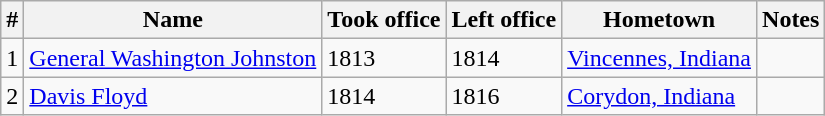<table class="wikitable sortable">
<tr>
<th>#</th>
<th>Name</th>
<th>Took office</th>
<th>Left office</th>
<th>Hometown</th>
<th>Notes</th>
</tr>
<tr>
<td>1</td>
<td><a href='#'>General Washington Johnston</a></td>
<td>1813</td>
<td>1814</td>
<td><a href='#'>Vincennes, Indiana</a></td>
<td></td>
</tr>
<tr>
<td>2</td>
<td><a href='#'>Davis Floyd</a></td>
<td>1814</td>
<td>1816</td>
<td><a href='#'>Corydon, Indiana</a></td>
<td></td>
</tr>
</table>
